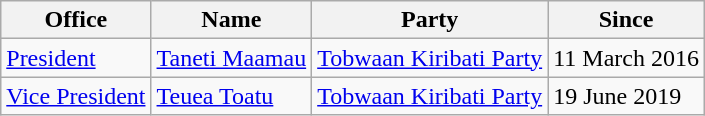<table class="wikitable">
<tr>
<th>Office</th>
<th>Name</th>
<th>Party</th>
<th>Since</th>
</tr>
<tr>
<td><a href='#'>President</a></td>
<td><a href='#'>Taneti Maamau</a></td>
<td><a href='#'>Tobwaan Kiribati Party</a></td>
<td>11 March 2016</td>
</tr>
<tr>
<td><a href='#'>Vice President</a></td>
<td><a href='#'>Teuea Toatu</a></td>
<td><a href='#'>Tobwaan Kiribati Party</a></td>
<td>19 June 2019</td>
</tr>
</table>
